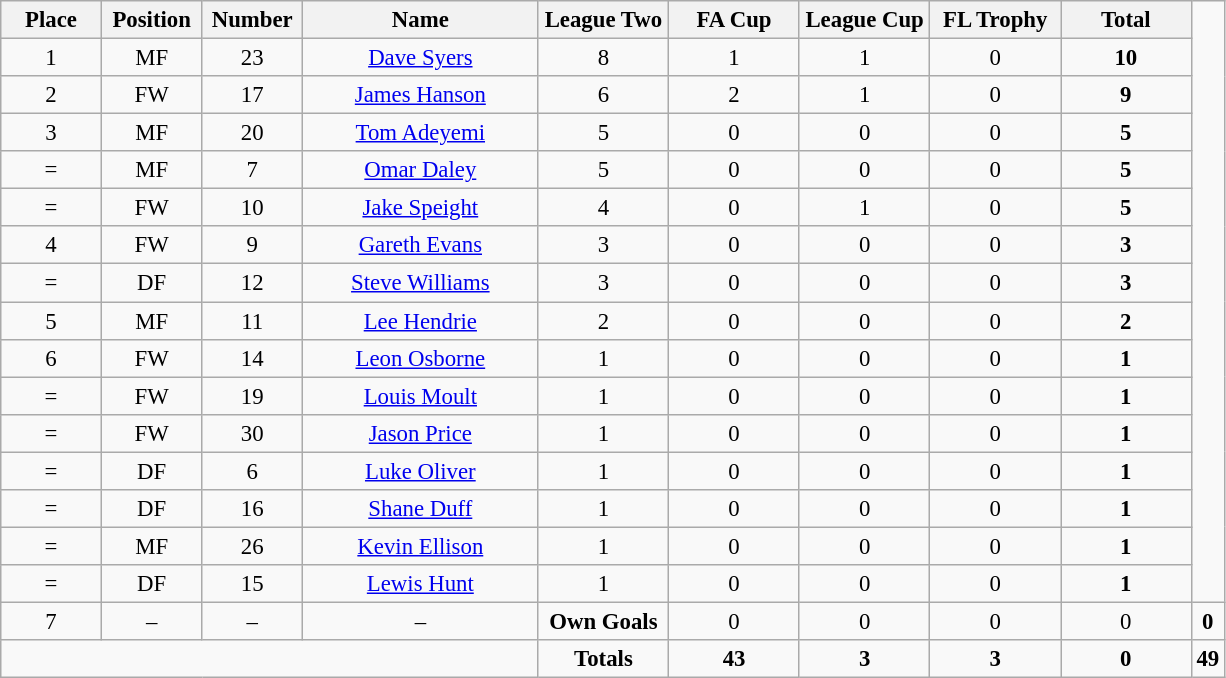<table class="wikitable" style="font-size: 95%; text-align: center;">
<tr>
<th width=60>Place</th>
<th width=60>Position</th>
<th width=60>Number</th>
<th width=150>Name</th>
<th width=80>League Two</th>
<th width=80>FA Cup</th>
<th width=80>League Cup</th>
<th width=80>FL Trophy</th>
<th width=80>Total</th>
</tr>
<tr>
<td>1</td>
<td>MF</td>
<td>23</td>
<td><a href='#'>Dave Syers</a></td>
<td>8</td>
<td>1</td>
<td>1</td>
<td>0</td>
<td><strong>10</strong></td>
</tr>
<tr>
<td>2</td>
<td>FW</td>
<td>17</td>
<td><a href='#'>James Hanson</a></td>
<td>6</td>
<td>2</td>
<td>1</td>
<td>0</td>
<td><strong>9</strong></td>
</tr>
<tr>
<td>3</td>
<td>MF</td>
<td>20</td>
<td><a href='#'>Tom Adeyemi</a></td>
<td>5</td>
<td>0</td>
<td>0</td>
<td>0</td>
<td><strong>5</strong></td>
</tr>
<tr>
<td>=</td>
<td>MF</td>
<td>7</td>
<td><a href='#'>Omar Daley</a></td>
<td>5</td>
<td>0</td>
<td>0</td>
<td>0</td>
<td><strong>5</strong></td>
</tr>
<tr>
<td>=</td>
<td>FW</td>
<td>10</td>
<td><a href='#'>Jake Speight</a></td>
<td>4</td>
<td>0</td>
<td>1</td>
<td>0</td>
<td><strong>5</strong></td>
</tr>
<tr>
<td>4</td>
<td>FW</td>
<td>9</td>
<td><a href='#'>Gareth Evans</a></td>
<td>3</td>
<td>0</td>
<td>0</td>
<td>0</td>
<td><strong>3</strong></td>
</tr>
<tr>
<td>=</td>
<td>DF</td>
<td>12</td>
<td><a href='#'>Steve Williams</a></td>
<td>3</td>
<td>0</td>
<td>0</td>
<td>0</td>
<td><strong>3</strong></td>
</tr>
<tr>
<td>5</td>
<td>MF</td>
<td>11</td>
<td><a href='#'>Lee Hendrie</a></td>
<td>2</td>
<td>0</td>
<td>0</td>
<td>0</td>
<td><strong>2</strong></td>
</tr>
<tr>
<td>6</td>
<td>FW</td>
<td>14</td>
<td><a href='#'>Leon Osborne</a></td>
<td>1</td>
<td>0</td>
<td>0</td>
<td>0</td>
<td><strong>1</strong></td>
</tr>
<tr>
<td>=</td>
<td>FW</td>
<td>19</td>
<td><a href='#'>Louis Moult</a></td>
<td>1</td>
<td>0</td>
<td>0</td>
<td>0</td>
<td><strong>1</strong></td>
</tr>
<tr>
<td>=</td>
<td>FW</td>
<td>30</td>
<td><a href='#'>Jason Price</a></td>
<td>1</td>
<td>0</td>
<td>0</td>
<td>0</td>
<td><strong>1</strong></td>
</tr>
<tr>
<td>=</td>
<td>DF</td>
<td>6</td>
<td><a href='#'>Luke Oliver</a></td>
<td>1</td>
<td>0</td>
<td>0</td>
<td>0</td>
<td><strong>1</strong></td>
</tr>
<tr>
<td>=</td>
<td>DF</td>
<td>16</td>
<td><a href='#'>Shane Duff</a></td>
<td>1</td>
<td>0</td>
<td>0</td>
<td>0</td>
<td><strong>1</strong></td>
</tr>
<tr>
<td>=</td>
<td>MF</td>
<td>26</td>
<td><a href='#'>Kevin Ellison</a></td>
<td>1</td>
<td>0</td>
<td>0</td>
<td>0</td>
<td><strong>1</strong></td>
</tr>
<tr>
<td>=</td>
<td>DF</td>
<td>15</td>
<td><a href='#'>Lewis Hunt</a></td>
<td>1</td>
<td>0</td>
<td>0</td>
<td>0</td>
<td><strong>1</strong></td>
</tr>
<tr>
<td>7</td>
<td>–</td>
<td>–</td>
<td>–</td>
<td><strong>Own Goals</strong></td>
<td>0</td>
<td>0</td>
<td>0</td>
<td>0</td>
<td><strong>0</strong></td>
</tr>
<tr>
<td colspan="4"></td>
<td><strong>Totals</strong></td>
<td><strong>43</strong></td>
<td><strong>3</strong></td>
<td><strong>3</strong></td>
<td><strong>0</strong></td>
<td><strong>49</strong></td>
</tr>
</table>
